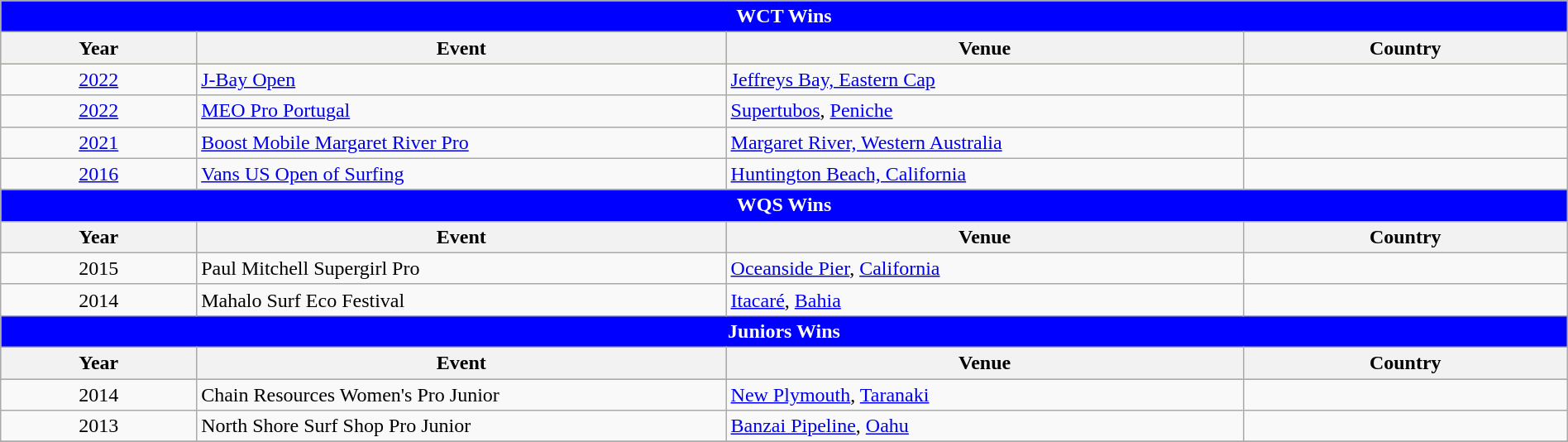<table class="wikitable" style="width:100%;">
<tr bgcolor=skyblue>
<td colspan=4; style="background: blue; color: white" align="center"><strong>WCT Wins</strong></td>
</tr>
<tr bgcolor=#bdb76b>
<th>Year</th>
<th>Event</th>
<th>Venue</th>
<th>Country</th>
</tr>
<tr>
<td style=text-align:center><a href='#'>2022</a></td>
<td><a href='#'>J-Bay Open</a></td>
<td><a href='#'>Jeffreys Bay, Eastern Cap</a></td>
<td></td>
</tr>
<tr>
<td style=text-align:center><a href='#'>2022</a></td>
<td><a href='#'>MEO Pro Portugal</a></td>
<td><a href='#'>Supertubos</a>, <a href='#'>Peniche</a></td>
<td></td>
</tr>
<tr>
<td style=text-align:center><a href='#'>2021</a></td>
<td><a href='#'>Boost Mobile Margaret River Pro</a></td>
<td><a href='#'>Margaret River, Western Australia</a></td>
<td></td>
</tr>
<tr>
<td style=text-align:center><a href='#'>2016</a></td>
<td><a href='#'>Vans US Open of Surfing</a></td>
<td><a href='#'>Huntington Beach, California</a></td>
<td></td>
</tr>
<tr>
<td colspan="4;" style="background: blue; color: white" align="center"><strong>WQS Wins</strong></td>
</tr>
<tr bgcolor="#bdb76b">
<th>Year</th>
<th>Event</th>
<th>Venue</th>
<th>Country</th>
</tr>
<tr>
<td style="text-align:center">2015</td>
<td>Paul Mitchell Supergirl Pro</td>
<td><a href='#'>Oceanside Pier</a>, <a href='#'>California</a></td>
<td></td>
</tr>
<tr>
<td style="text-align:center">2014</td>
<td>Mahalo Surf Eco Festival</td>
<td><a href='#'>Itacaré</a>, <a href='#'>Bahia</a></td>
<td></td>
</tr>
<tr>
<td colspan=4; style="background: blue; color: white" align="center"><strong>Juniors Wins</strong></td>
</tr>
<tr bgcolor=#bdb76b>
<th>Year</th>
<th width=   33.8%>Event</th>
<th width=     33%>Venue</th>
<th>Country</th>
</tr>
<tr>
<td style=text-align:center>2014</td>
<td>Chain Resources Women's Pro Junior</td>
<td><a href='#'>New Plymouth</a>, <a href='#'>Taranaki</a></td>
<td></td>
</tr>
<tr>
<td style=text-align:center>2013</td>
<td>North Shore Surf Shop Pro Junior</td>
<td><a href='#'>Banzai Pipeline</a>, <a href='#'>Oahu</a></td>
<td></td>
</tr>
<tr>
</tr>
</table>
